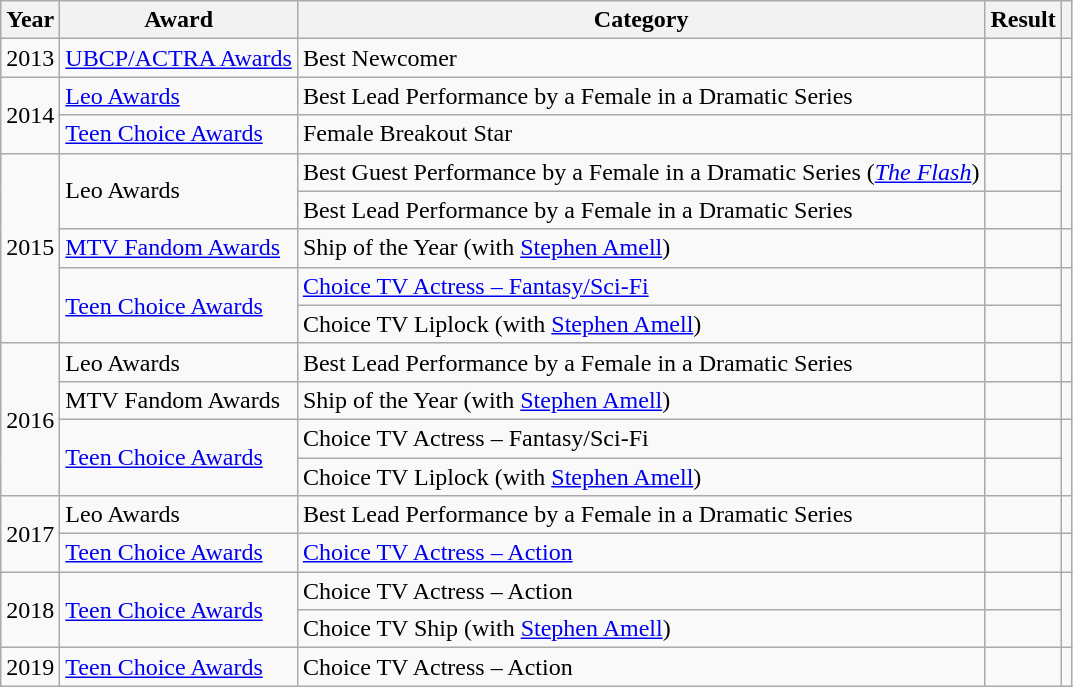<table class="wikitable plainrowheaders sortable">
<tr>
<th scope="col">Year</th>
<th scope="col">Award</th>
<th scope="col">Category</th>
<th scope="col">Result</th>
<th scope="col" class="unsortable"></th>
</tr>
<tr>
<td>2013</td>
<td><a href='#'>UBCP/ACTRA Awards</a></td>
<td>Best Newcomer</td>
<td></td>
<td style="text-align:center;"></td>
</tr>
<tr>
<td rowspan="2">2014</td>
<td><a href='#'>Leo Awards</a></td>
<td>Best Lead Performance by a Female in a Dramatic Series</td>
<td></td>
<td style="text-align:center;"></td>
</tr>
<tr>
<td><a href='#'>Teen Choice Awards</a></td>
<td>Female Breakout Star</td>
<td></td>
<td style="text-align:center;"></td>
</tr>
<tr>
<td rowspan="5">2015</td>
<td rowspan="2">Leo Awards</td>
<td>Best Guest Performance by a Female in a Dramatic Series (<em><a href='#'>The Flash</a></em>)</td>
<td></td>
<td style="text-align:center;" rowspan="2"></td>
</tr>
<tr>
<td>Best Lead Performance by a Female in a Dramatic Series</td>
<td></td>
</tr>
<tr>
<td><a href='#'>MTV Fandom Awards</a></td>
<td>Ship of the Year (with <a href='#'>Stephen Amell</a>)</td>
<td></td>
<td style="text-align:center;"></td>
</tr>
<tr>
<td rowspan="2"><a href='#'>Teen Choice Awards</a></td>
<td><a href='#'>Choice TV Actress – Fantasy/Sci-Fi</a></td>
<td></td>
<td style="text-align:center;" rowspan="2"></td>
</tr>
<tr>
<td>Choice TV Liplock (with <a href='#'>Stephen Amell</a>)</td>
<td></td>
</tr>
<tr>
<td rowspan="4">2016</td>
<td>Leo Awards</td>
<td>Best Lead Performance by a Female in a Dramatic Series</td>
<td></td>
<td style="text-align:center;"></td>
</tr>
<tr>
<td>MTV Fandom Awards</td>
<td>Ship of the Year (with <a href='#'>Stephen Amell</a>)</td>
<td></td>
<td style="text-align:center;"></td>
</tr>
<tr>
<td rowspan="2"><a href='#'>Teen Choice Awards</a></td>
<td>Choice TV Actress – Fantasy/Sci-Fi</td>
<td></td>
<td style="text-align:center;" rowspan="2"></td>
</tr>
<tr>
<td>Choice TV Liplock (with <a href='#'>Stephen Amell</a>)</td>
<td></td>
</tr>
<tr>
<td rowspan="2">2017</td>
<td>Leo Awards</td>
<td>Best Lead Performance by a Female in a Dramatic Series</td>
<td></td>
<td style="text-align:center;"></td>
</tr>
<tr>
<td><a href='#'>Teen Choice Awards</a></td>
<td><a href='#'>Choice TV Actress – Action</a></td>
<td></td>
<td style="text-align:center;"></td>
</tr>
<tr>
<td rowspan="2">2018</td>
<td rowspan="2"><a href='#'>Teen Choice Awards</a></td>
<td>Choice TV Actress – Action</td>
<td></td>
<td style="text-align:center;" rowspan=2></td>
</tr>
<tr>
<td>Choice TV Ship (with <a href='#'>Stephen Amell</a>)</td>
<td></td>
</tr>
<tr>
<td>2019</td>
<td><a href='#'>Teen Choice Awards</a></td>
<td>Choice TV Actress – Action</td>
<td></td>
<td style="text-align:center;"></td>
</tr>
</table>
